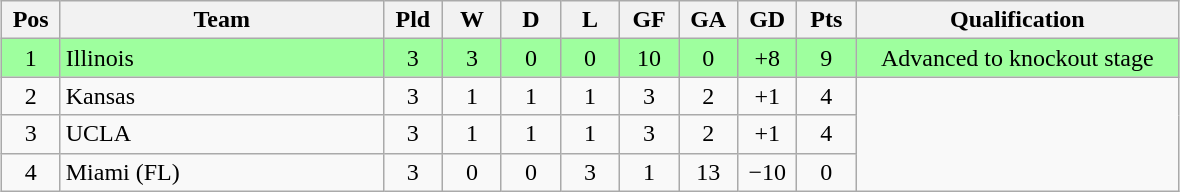<table class="wikitable" style="text-align:center; margin: 1em auto">
<tr>
<th style="width:2em">Pos</th>
<th style="width:13em">Team</th>
<th style="width:2em">Pld</th>
<th style="width:2em">W</th>
<th style="width:2em">D</th>
<th style="width:2em">L</th>
<th style="width:2em">GF</th>
<th style="width:2em">GA</th>
<th style="width:2em">GD</th>
<th style="width:2em">Pts</th>
<th style="width:13em">Qualification</th>
</tr>
<tr bgcolor="#9eff9e">
<td>1</td>
<td style="text-align:left">Illinois</td>
<td>3</td>
<td>3</td>
<td>0</td>
<td>0</td>
<td>10</td>
<td>0</td>
<td>+8<strong></strong></td>
<td>9</td>
<td>Advanced to knockout stage</td>
</tr>
<tr>
<td>2</td>
<td style="text-align:left">Kansas</td>
<td>3</td>
<td>1</td>
<td>1</td>
<td>1</td>
<td>3</td>
<td>2</td>
<td>+1</td>
<td>4</td>
</tr>
<tr>
<td>3</td>
<td style="text-align:left">UCLA</td>
<td>3</td>
<td>1</td>
<td>1</td>
<td>1</td>
<td>3</td>
<td>2</td>
<td>+1</td>
<td>4</td>
</tr>
<tr>
<td>4</td>
<td style="text-align:left">Miami (FL)</td>
<td>3</td>
<td>0</td>
<td>0</td>
<td>3</td>
<td>1</td>
<td>13</td>
<td>−10<strong></strong></td>
<td>0</td>
</tr>
</table>
